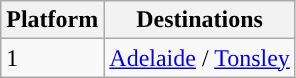<table class="wikitable">
<tr>
<th>Platform</th>
<th>Destinations</th>
</tr>
<tr>
<td style="background:#"><span>1</span></td>
<td><a href='#'>Adelaide</a> / <a href='#'>Tonsley</a></td>
</tr>
</table>
